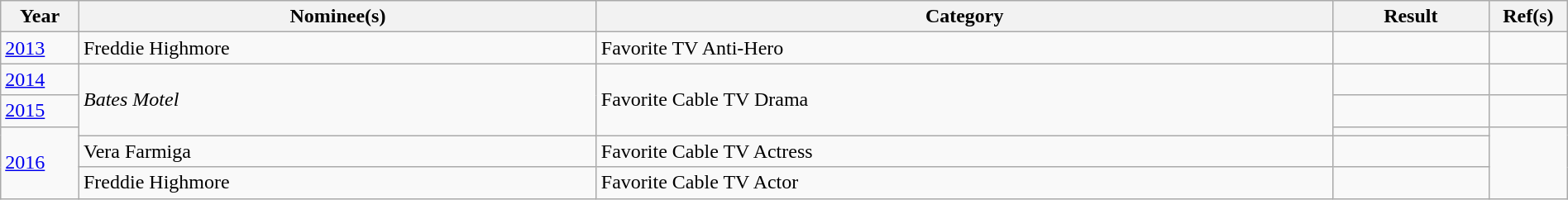<table class="wikitable" width=100%>
<tr>
<th width=5%>Year</th>
<th>Nominee(s)</th>
<th>Category</th>
<th width=10%>Result</th>
<th width=5%>Ref(s)</th>
</tr>
<tr>
<td><a href='#'>2013</a></td>
<td>Freddie Highmore</td>
<td>Favorite TV Anti-Hero</td>
<td></td>
<td></td>
</tr>
<tr>
<td><a href='#'>2014</a></td>
<td rowspan=3><em>Bates Motel</em></td>
<td rowspan=3>Favorite Cable TV Drama</td>
<td></td>
<td></td>
</tr>
<tr>
<td><a href='#'>2015</a></td>
<td></td>
<td></td>
</tr>
<tr>
<td rowspan=3><a href='#'>2016</a></td>
<td></td>
<td rowspan=3></td>
</tr>
<tr>
<td>Vera Farmiga</td>
<td>Favorite Cable TV Actress</td>
<td></td>
</tr>
<tr>
<td>Freddie Highmore</td>
<td>Favorite Cable TV Actor</td>
<td></td>
</tr>
</table>
